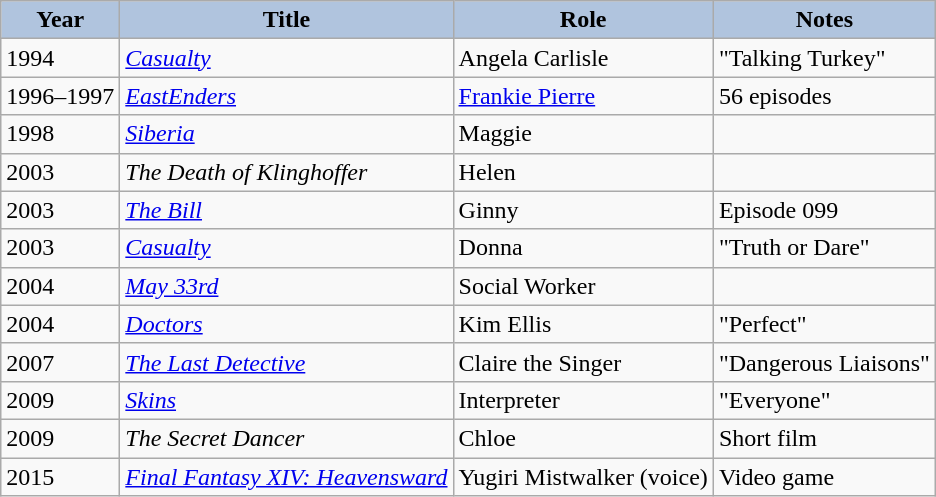<table class="wikitable">
<tr>
<th style="background:#B0C4DE;">Year</th>
<th style="background:#B0C4DE;">Title</th>
<th style="background:#B0C4DE;">Role</th>
<th style="background:#B0C4DE;">Notes</th>
</tr>
<tr>
<td>1994</td>
<td><em><a href='#'>Casualty</a></em></td>
<td>Angela Carlisle</td>
<td>"Talking Turkey"</td>
</tr>
<tr>
<td>1996–1997</td>
<td><em><a href='#'>EastEnders</a></em></td>
<td><a href='#'>Frankie Pierre</a></td>
<td>56 episodes</td>
</tr>
<tr>
<td>1998</td>
<td><em><a href='#'>Siberia</a></em></td>
<td>Maggie</td>
<td></td>
</tr>
<tr>
<td>2003</td>
<td><em>The Death of Klinghoffer</em></td>
<td>Helen</td>
<td></td>
</tr>
<tr>
<td>2003</td>
<td><em><a href='#'>The Bill</a></em></td>
<td>Ginny</td>
<td>Episode 099</td>
</tr>
<tr>
<td>2003</td>
<td><em><a href='#'>Casualty</a></em></td>
<td>Donna</td>
<td>"Truth or Dare"</td>
</tr>
<tr>
<td>2004</td>
<td><em><a href='#'>May 33rd</a></em></td>
<td>Social Worker</td>
<td></td>
</tr>
<tr>
<td>2004</td>
<td><em><a href='#'>Doctors</a></em></td>
<td>Kim Ellis</td>
<td>"Perfect"</td>
</tr>
<tr>
<td>2007</td>
<td><em><a href='#'>The Last Detective</a></em></td>
<td>Claire the Singer</td>
<td>"Dangerous Liaisons"</td>
</tr>
<tr>
<td>2009</td>
<td><em><a href='#'>Skins</a></em></td>
<td>Interpreter</td>
<td>"Everyone"</td>
</tr>
<tr>
<td>2009</td>
<td><em>The Secret Dancer</em></td>
<td>Chloe</td>
<td>Short film</td>
</tr>
<tr>
<td>2015</td>
<td><em><a href='#'>Final Fantasy XIV: Heavensward</a></em></td>
<td>Yugiri Mistwalker (voice)</td>
<td>Video game</td>
</tr>
</table>
